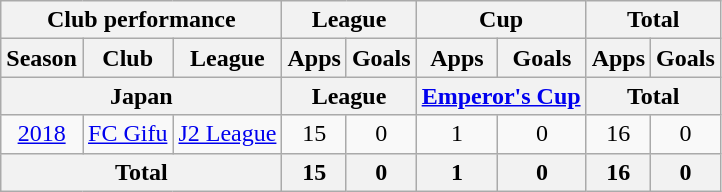<table class="wikitable" style="text-align:center;">
<tr>
<th colspan=3>Club performance</th>
<th colspan=2>League</th>
<th colspan=2>Cup</th>
<th colspan=2>Total</th>
</tr>
<tr>
<th>Season</th>
<th>Club</th>
<th>League</th>
<th>Apps</th>
<th>Goals</th>
<th>Apps</th>
<th>Goals</th>
<th>Apps</th>
<th>Goals</th>
</tr>
<tr>
<th colspan=3>Japan</th>
<th colspan=2>League</th>
<th colspan=2><a href='#'>Emperor's Cup</a></th>
<th colspan=2>Total</th>
</tr>
<tr>
<td><a href='#'>2018</a></td>
<td rowspan="1"><a href='#'>FC Gifu</a></td>
<td rowspan="1"><a href='#'>J2 League</a></td>
<td>15</td>
<td>0</td>
<td>1</td>
<td>0</td>
<td>16</td>
<td>0</td>
</tr>
<tr>
<th colspan=3>Total</th>
<th>15</th>
<th>0</th>
<th>1</th>
<th>0</th>
<th>16</th>
<th>0</th>
</tr>
</table>
